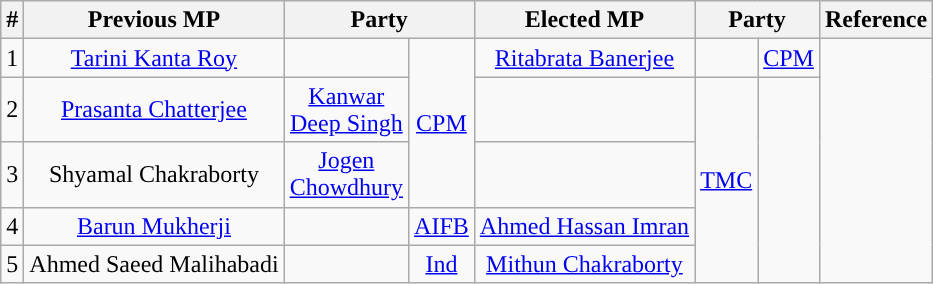<table class="wikitable">
<tr>
<th>#</th>
<th>Previous MP</th>
<th colspan=2>Party</th>
<th>Elected MP</th>
<th colspan=2>Party</th>
<th>Reference</th>
</tr>
<tr style="text-align:center;">
<td>1</td>
<td><a href='#'>Tarini Kanta Roy</a></td>
<td></td>
<td rowspan="3"><a href='#'>CPM</a></td>
<td><a href='#'>Ritabrata Banerjee</a></td>
<td></td>
<td><a href='#'>CPM</a></td>
<td rowspan=5></td>
</tr>
<tr style="text-align:center;">
<td>2</td>
<td><a href='#'>Prasanta Chatterjee</a></td>
<td><a href='#'>Kanwar Deep Singh</a></td>
<td></td>
<td rowspan="4"><a href='#'>TMC</a></td>
</tr>
<tr style="text-align:center;">
<td>3</td>
<td>Shyamal Chakraborty</td>
<td><a href='#'>Jogen Chowdhury</a></td>
</tr>
<tr style="text-align:center;">
<td>4</td>
<td><a href='#'>Barun Mukherji</a></td>
<td width="1px"></td>
<td><a href='#'>AIFB</a></td>
<td><a href='#'>Ahmed Hassan Imran</a></td>
</tr>
<tr style="text-align:center;">
<td>5</td>
<td>Ahmed Saeed Malihabadi</td>
<td width="1px"></td>
<td rowspan=1><a href='#'>Ind</a></td>
<td><a href='#'>Mithun Chakraborty</a></td>
</tr>
</table>
